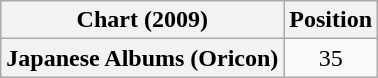<table class="wikitable sortable plainrowheaders" style="text-align:center">
<tr>
<th scope="col">Chart (2009)</th>
<th scope="col">Position</th>
</tr>
<tr>
<th scope="row">Japanese Albums (Oricon)</th>
<td>35</td>
</tr>
</table>
